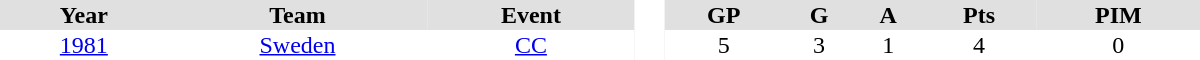<table border="0" cellpadding="1" cellspacing="0" style="text-align:center; width:50em">
<tr ALIGN="center" bgcolor="#e0e0e0">
<th>Year</th>
<th>Team</th>
<th>Event</th>
<th rowspan="99" bgcolor="#ffffff"> </th>
<th>GP</th>
<th>G</th>
<th>A</th>
<th>Pts</th>
<th>PIM</th>
</tr>
<tr>
<td><a href='#'>1981</a></td>
<td><a href='#'>Sweden</a></td>
<td><a href='#'>CC</a></td>
<td>5</td>
<td>3</td>
<td>1</td>
<td>4</td>
<td>0</td>
</tr>
</table>
